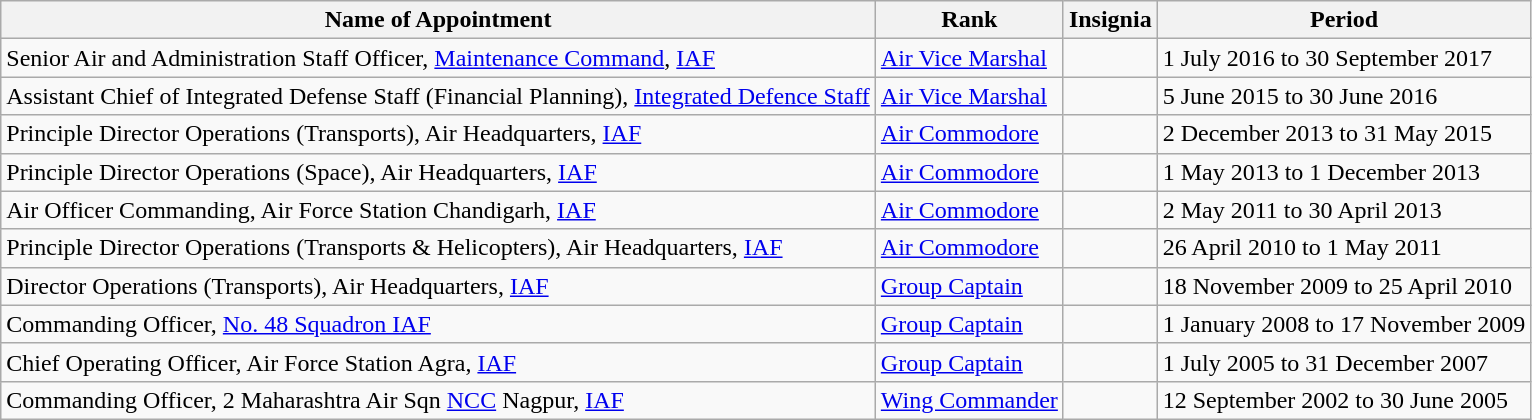<table class="wikitable">
<tr>
<th>Name of Appointment</th>
<th>Rank</th>
<th>Insignia</th>
<th>Period</th>
</tr>
<tr>
<td>Senior Air and Administration Staff Officer, <a href='#'>Maintenance Command</a>, <a href='#'>IAF</a></td>
<td><a href='#'>Air Vice Marshal</a></td>
<td></td>
<td>1 July 2016 to 30 September 2017</td>
</tr>
<tr>
<td>Assistant Chief of Integrated Defense Staff (Financial Planning), <a href='#'>Integrated Defence Staff</a></td>
<td><a href='#'>Air Vice Marshal</a></td>
<td></td>
<td>5 June 2015 to 30 June 2016</td>
</tr>
<tr>
<td>Principle Director Operations (Transports), Air Headquarters, <a href='#'>IAF</a></td>
<td><a href='#'>Air Commodore</a></td>
<td></td>
<td>2 December 2013 to 31 May 2015</td>
</tr>
<tr>
<td>Principle Director Operations (Space), Air Headquarters, <a href='#'>IAF</a></td>
<td><a href='#'>Air Commodore</a></td>
<td></td>
<td>1 May 2013 to 1 December 2013</td>
</tr>
<tr>
<td>Air Officer Commanding, Air Force Station Chandigarh, <a href='#'>IAF</a></td>
<td><a href='#'>Air Commodore</a></td>
<td></td>
<td>2 May 2011 to 30 April 2013</td>
</tr>
<tr>
<td>Principle Director Operations (Transports & Helicopters), Air Headquarters, <a href='#'>IAF</a></td>
<td><a href='#'>Air Commodore</a></td>
<td></td>
<td>26 April 2010 to 1 May 2011</td>
</tr>
<tr>
<td>Director Operations (Transports), Air Headquarters, <a href='#'>IAF</a></td>
<td><a href='#'>Group Captain</a></td>
<td></td>
<td>18 November 2009 to 25 April 2010</td>
</tr>
<tr>
<td>Commanding Officer, <a href='#'>No. 48 Squadron IAF</a></td>
<td><a href='#'>Group Captain</a></td>
<td></td>
<td>1 January 2008 to 17 November 2009</td>
</tr>
<tr>
<td>Chief Operating Officer, Air Force Station Agra, <a href='#'>IAF</a></td>
<td><a href='#'>Group Captain</a></td>
<td></td>
<td>1 July 2005 to 31 December 2007</td>
</tr>
<tr>
<td>Commanding Officer, 2 Maharashtra Air Sqn <a href='#'>NCC</a> Nagpur, <a href='#'>IAF</a></td>
<td><a href='#'>Wing Commander</a></td>
<td></td>
<td>12 September 2002 to 30 June 2005</td>
</tr>
</table>
